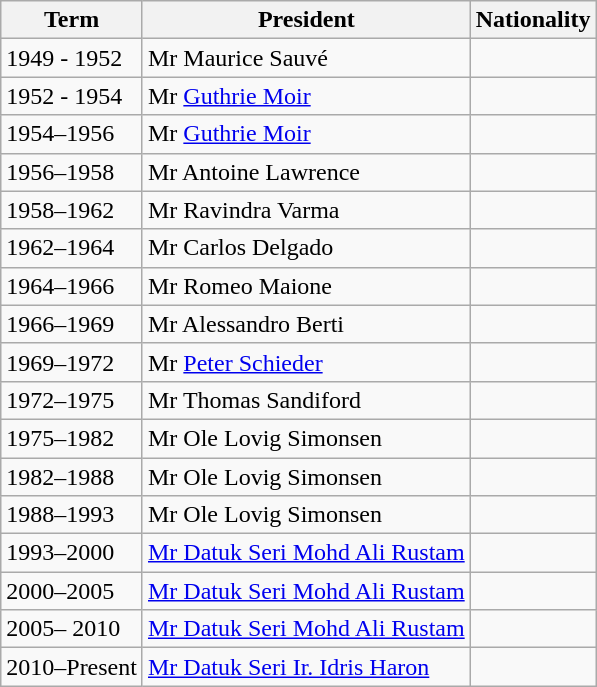<table class="wikitable sortable">
<tr>
<th>Term</th>
<th>President</th>
<th>Nationality</th>
</tr>
<tr>
<td>1949 - 1952</td>
<td>Mr Maurice Sauvé</td>
<td></td>
</tr>
<tr>
<td>1952 - 1954</td>
<td>Mr <a href='#'>Guthrie Moir</a></td>
<td></td>
</tr>
<tr>
<td>1954–1956</td>
<td>Mr <a href='#'>Guthrie Moir</a></td>
<td></td>
</tr>
<tr>
<td>1956–1958</td>
<td>Mr Antoine Lawrence</td>
<td></td>
</tr>
<tr>
<td>1958–1962</td>
<td>Mr Ravindra Varma</td>
<td></td>
</tr>
<tr>
<td>1962–1964</td>
<td>Mr Carlos Delgado</td>
<td></td>
</tr>
<tr>
<td>1964–1966</td>
<td>Mr Romeo Maione</td>
<td></td>
</tr>
<tr>
<td>1966–1969</td>
<td>Mr Alessandro Berti</td>
<td></td>
</tr>
<tr>
<td>1969–1972</td>
<td>Mr <a href='#'>Peter Schieder</a></td>
<td></td>
</tr>
<tr>
<td>1972–1975</td>
<td>Mr Thomas Sandiford</td>
<td></td>
</tr>
<tr>
<td>1975–1982</td>
<td>Mr Ole Lovig Simonsen</td>
<td></td>
</tr>
<tr>
<td>1982–1988</td>
<td>Mr Ole Lovig Simonsen</td>
<td></td>
</tr>
<tr>
<td>1988–1993</td>
<td>Mr Ole Lovig Simonsen</td>
<td></td>
</tr>
<tr>
<td>1993–2000</td>
<td><a href='#'>Mr Datuk Seri Mohd Ali Rustam</a></td>
<td></td>
</tr>
<tr>
<td>2000–2005</td>
<td><a href='#'>Mr Datuk Seri Mohd Ali Rustam</a></td>
<td></td>
</tr>
<tr>
<td>2005– 2010</td>
<td><a href='#'>Mr Datuk Seri Mohd Ali Rustam</a></td>
<td></td>
</tr>
<tr>
<td>2010–Present</td>
<td><a href='#'>Mr Datuk Seri Ir. Idris Haron</a></td>
<td></td>
</tr>
</table>
